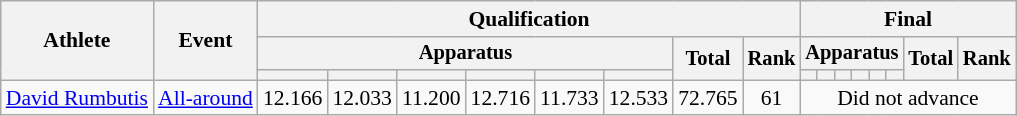<table class="wikitable" style="font-size:90%">
<tr>
<th rowspan=3>Athlete</th>
<th rowspan=3>Event</th>
<th colspan =8>Qualification</th>
<th colspan =8>Final</th>
</tr>
<tr style="font-size:95%">
<th colspan=6>Apparatus</th>
<th rowspan=2>Total</th>
<th rowspan=2>Rank</th>
<th colspan=6>Apparatus</th>
<th rowspan=2>Total</th>
<th rowspan=2>Rank</th>
</tr>
<tr style="font-size:95%">
<th></th>
<th></th>
<th></th>
<th></th>
<th></th>
<th></th>
<th></th>
<th></th>
<th></th>
<th></th>
<th></th>
<th></th>
</tr>
<tr align=center>
<td align=left><a href='#'>David Rumbutis</a></td>
<td align=left><a href='#'>All-around</a></td>
<td>12.166</td>
<td>12.033</td>
<td>11.200</td>
<td>12.716</td>
<td>11.733</td>
<td>12.533</td>
<td>72.765</td>
<td>61</td>
<td colspan=8>Did not advance</td>
</tr>
</table>
